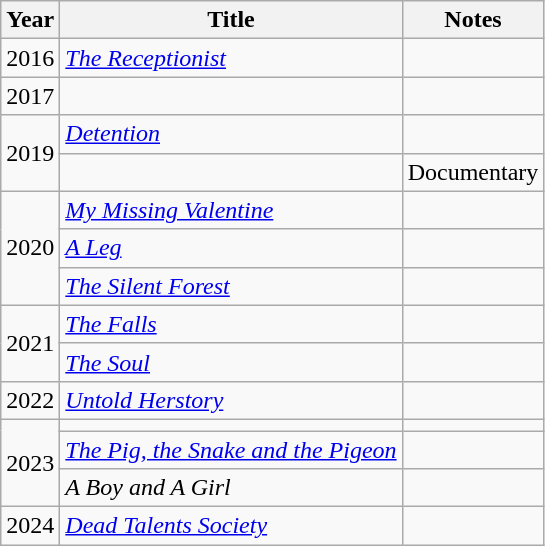<table class="wikitable">
<tr>
<th>Year</th>
<th>Title</th>
<th>Notes</th>
</tr>
<tr>
<td>2016</td>
<td><em><a href='#'>The Receptionist</a></em></td>
<td></td>
</tr>
<tr>
<td>2017</td>
<td><em></em></td>
<td></td>
</tr>
<tr>
<td rowspan="2">2019</td>
<td><em><a href='#'>Detention</a></em></td>
<td></td>
</tr>
<tr>
<td><em></em></td>
<td>Documentary</td>
</tr>
<tr>
<td rowspan="3">2020</td>
<td><em><a href='#'>My Missing Valentine</a></em></td>
<td></td>
</tr>
<tr>
<td><em><a href='#'>A Leg</a></em></td>
<td></td>
</tr>
<tr>
<td><em><a href='#'>The Silent Forest</a></em></td>
<td></td>
</tr>
<tr>
<td rowspan="2">2021</td>
<td><em><a href='#'>The Falls</a></em></td>
<td></td>
</tr>
<tr>
<td><em><a href='#'>The Soul</a></em></td>
<td></td>
</tr>
<tr>
<td>2022</td>
<td><em><a href='#'>Untold Herstory</a></em></td>
<td></td>
</tr>
<tr>
<td rowspan="3">2023</td>
<td><em></em></td>
<td></td>
</tr>
<tr>
<td><em><a href='#'>The Pig, the Snake and the Pigeon</a></em></td>
<td></td>
</tr>
<tr>
<td><em>A Boy and A Girl</em></td>
<td></td>
</tr>
<tr>
<td>2024</td>
<td><em><a href='#'>Dead Talents Society</a></em></td>
<td></td>
</tr>
</table>
